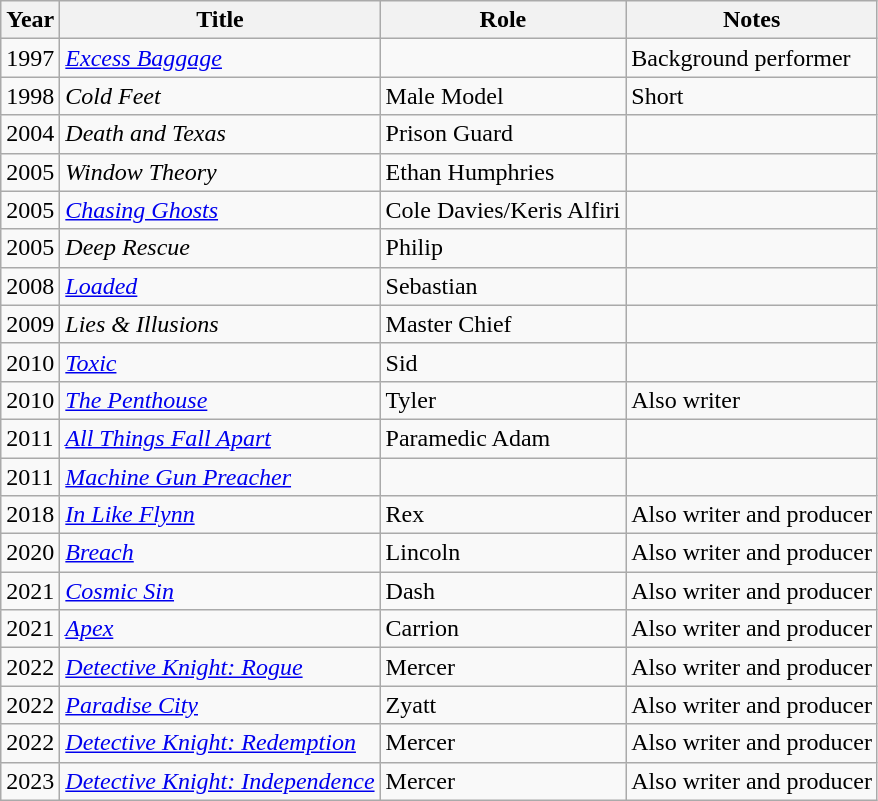<table class="wikitable sortable">
<tr>
<th>Year</th>
<th>Title</th>
<th>Role</th>
<th class="unsortable">Notes</th>
</tr>
<tr>
<td>1997</td>
<td><em><a href='#'>Excess Baggage</a></em></td>
<td></td>
<td>Background performer</td>
</tr>
<tr>
<td>1998</td>
<td><em>Cold Feet</em></td>
<td>Male Model</td>
<td>Short</td>
</tr>
<tr>
<td>2004</td>
<td><em>Death and Texas</em></td>
<td>Prison Guard</td>
<td></td>
</tr>
<tr>
<td>2005</td>
<td><em>Window Theory</em></td>
<td>Ethan Humphries</td>
<td></td>
</tr>
<tr>
<td>2005</td>
<td><em><a href='#'>Chasing Ghosts</a></em></td>
<td>Cole Davies/Keris Alfiri</td>
<td></td>
</tr>
<tr>
<td>2005</td>
<td><em>Deep Rescue</em></td>
<td>Philip</td>
<td></td>
</tr>
<tr>
<td>2008</td>
<td><em><a href='#'>Loaded</a></em></td>
<td>Sebastian</td>
<td></td>
</tr>
<tr>
<td>2009</td>
<td><em>Lies & Illusions</em></td>
<td>Master Chief</td>
<td></td>
</tr>
<tr>
<td>2010</td>
<td><em><a href='#'>Toxic</a></em></td>
<td>Sid</td>
<td></td>
</tr>
<tr>
<td>2010</td>
<td><em><a href='#'>The Penthouse</a></em></td>
<td>Tyler</td>
<td>Also writer</td>
</tr>
<tr>
<td>2011</td>
<td><em><a href='#'>All Things Fall Apart</a></em></td>
<td>Paramedic Adam</td>
<td></td>
</tr>
<tr>
<td>2011</td>
<td><em><a href='#'>Machine Gun Preacher</a></em></td>
<td></td>
<td></td>
</tr>
<tr>
<td>2018</td>
<td><em><a href='#'>In Like Flynn</a></em></td>
<td>Rex</td>
<td>Also writer and producer</td>
</tr>
<tr>
<td>2020</td>
<td><em><a href='#'>Breach</a></em></td>
<td>Lincoln</td>
<td>Also writer and producer</td>
</tr>
<tr>
<td>2021</td>
<td><em><a href='#'>Cosmic Sin</a></em></td>
<td>Dash</td>
<td>Also writer and producer</td>
</tr>
<tr>
<td>2021</td>
<td><em><a href='#'>Apex</a></em></td>
<td>Carrion</td>
<td>Also writer and producer</td>
</tr>
<tr>
<td>2022</td>
<td><em><a href='#'>Detective Knight: Rogue</a></em></td>
<td>Mercer</td>
<td>Also writer and producer</td>
</tr>
<tr>
<td>2022</td>
<td><em><a href='#'>Paradise City</a></em></td>
<td>Zyatt</td>
<td>Also writer and producer</td>
</tr>
<tr>
<td>2022</td>
<td><em><a href='#'>Detective Knight: Redemption</a></em></td>
<td>Mercer</td>
<td>Also writer and producer</td>
</tr>
<tr>
<td>2023</td>
<td><em><a href='#'>Detective Knight: Independence</a></em></td>
<td>Mercer</td>
<td>Also writer and producer</td>
</tr>
</table>
